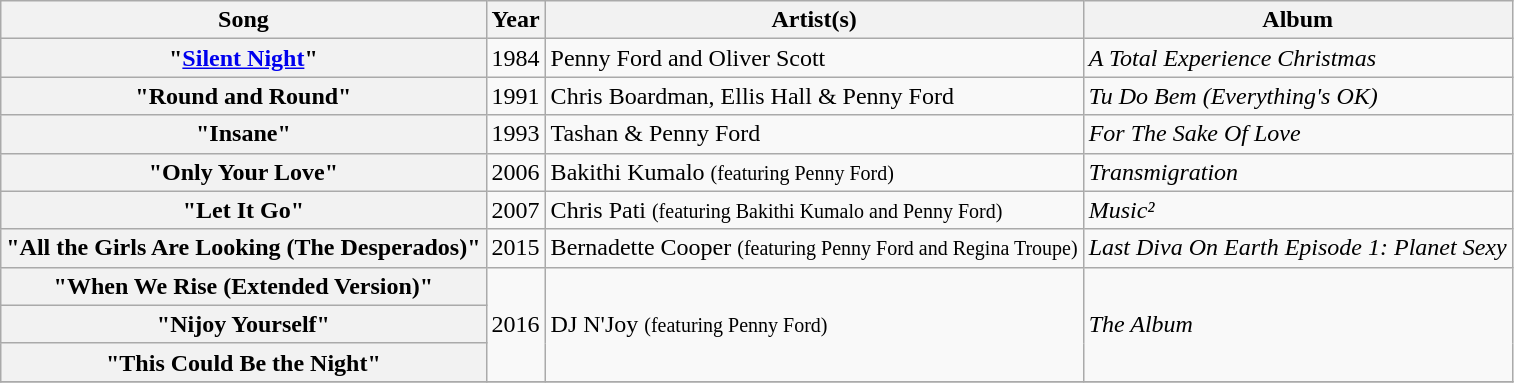<table class="wikitable plainrowheaders" border="1">
<tr>
<th scope="col">Song</th>
<th scope="col">Year</th>
<th scope="col">Artist(s)</th>
<th scope="col">Album</th>
</tr>
<tr>
<th scope="row">"<a href='#'>Silent Night</a>"</th>
<td>1984</td>
<td>Penny Ford and Oliver Scott</td>
<td><em>A Total Experience Christmas</em></td>
</tr>
<tr>
<th scope="row">"Round and Round"</th>
<td>1991</td>
<td>Chris Boardman, Ellis Hall & Penny Ford</td>
<td><em>Tu Do Bem (Everything's OK)</em></td>
</tr>
<tr>
<th scope="row">"Insane"</th>
<td>1993</td>
<td>Tashan & Penny Ford</td>
<td><em>For The Sake Of Love</em></td>
</tr>
<tr>
<th scope="row">"Only Your Love"</th>
<td>2006</td>
<td>Bakithi Kumalo <small>(featuring Penny Ford)</small></td>
<td><em>Transmigration</em></td>
</tr>
<tr>
<th scope="row">"Let It Go"</th>
<td>2007</td>
<td>Chris Pati <small>(featuring Bakithi Kumalo and Penny Ford)</small></td>
<td><em>Music²</em></td>
</tr>
<tr>
<th scope="row">"All the Girls Are Looking (The Desperados)"</th>
<td>2015</td>
<td>Bernadette Cooper <small>(featuring Penny Ford and Regina Troupe)</small></td>
<td><em>Last Diva On Earth Episode 1: Planet Sexy</em></td>
</tr>
<tr>
<th scope="row">"When We Rise (Extended Version)"</th>
<td rowspan="3">2016</td>
<td rowspan="3">DJ N'Joy <small>(featuring Penny Ford)</small></td>
<td rowspan="3"><em>The Album</em></td>
</tr>
<tr>
<th scope="row">"Nijoy Yourself"</th>
</tr>
<tr>
<th scope="row">"This Could Be the Night"</th>
</tr>
<tr>
</tr>
</table>
